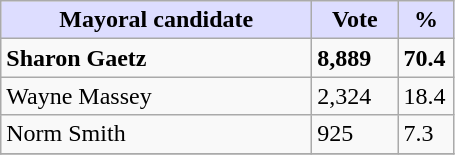<table class="wikitable">
<tr>
<th style="background:#ddf;" width="200px">Mayoral candidate</th>
<th style="background:#ddf;" width="50px">Vote</th>
<th style="background:#ddf;" width="30px">%</th>
</tr>
<tr>
<td><strong>Sharon Gaetz</strong></td>
<td><strong>8,889</strong></td>
<td><strong>70.4</strong></td>
</tr>
<tr>
<td>Wayne Massey</td>
<td>2,324</td>
<td>18.4</td>
</tr>
<tr>
<td>Norm Smith</td>
<td>925</td>
<td>7.3</td>
</tr>
<tr>
</tr>
</table>
